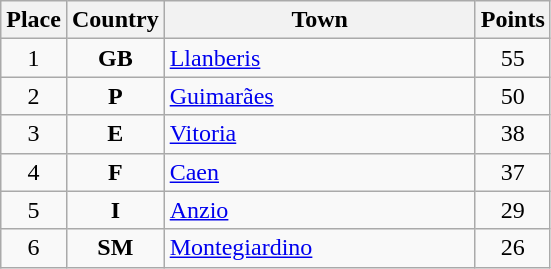<table class="wikitable" style="text-align;">
<tr>
<th width="25">Place</th>
<th width="25">Country</th>
<th width="200">Town</th>
<th width="25">Points</th>
</tr>
<tr>
<td align="center">1</td>
<td align="center"><strong>GB</strong></td>
<td align="left"><a href='#'>Llanberis</a></td>
<td align="center">55</td>
</tr>
<tr>
<td align="center">2</td>
<td align="center"><strong>P</strong></td>
<td align="left"><a href='#'>Guimarães</a></td>
<td align="center">50</td>
</tr>
<tr>
<td align="center">3</td>
<td align="center"><strong>E</strong></td>
<td align="left"><a href='#'>Vitoria</a></td>
<td align="center">38</td>
</tr>
<tr>
<td align="center">4</td>
<td align="center"><strong>F</strong></td>
<td align="left"><a href='#'>Caen</a></td>
<td align="center">37</td>
</tr>
<tr>
<td align="center">5</td>
<td align="center"><strong>I</strong></td>
<td align="left"><a href='#'>Anzio</a></td>
<td align="center">29</td>
</tr>
<tr>
<td align="center">6</td>
<td align="center"><strong>SM</strong></td>
<td align="left"><a href='#'>Montegiardino</a></td>
<td align="center">26</td>
</tr>
</table>
